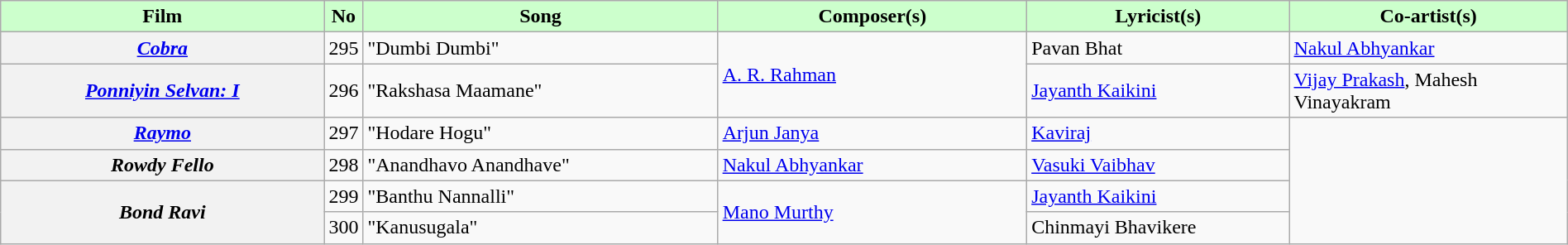<table class="wikitable plainrowheaders" width="100%" textcolor:#000;">
<tr style="background:#cfc; text-align:center;">
<td scope="col" width="21%"><strong>Film</strong></td>
<td><strong>No</strong></td>
<td scope="col" width="23%"><strong>Song</strong></td>
<td scope="col" width="20%"><strong>Composer(s)</strong></td>
<td scope="col" width="17%"><strong>Lyricist(s)</strong></td>
<td scope="col" width="18%"><strong>Co-artist(s)</strong></td>
</tr>
<tr>
<th><em><a href='#'>Cobra</a></em></th>
<td>295</td>
<td>"Dumbi Dumbi"</td>
<td rowspan="2"><a href='#'>A. R. Rahman</a></td>
<td>Pavan Bhat</td>
<td><a href='#'>Nakul Abhyankar</a></td>
</tr>
<tr>
<th><em><a href='#'>Ponniyin Selvan: I</a></em></th>
<td>296</td>
<td>"Rakshasa Maamane"</td>
<td><a href='#'>Jayanth Kaikini</a></td>
<td><a href='#'>Vijay Prakash</a>, Mahesh Vinayakram</td>
</tr>
<tr>
<th><em><a href='#'>Raymo</a></em></th>
<td>297</td>
<td>"Hodare Hogu"</td>
<td><a href='#'>Arjun Janya</a></td>
<td><a href='#'>Kaviraj</a></td>
<td rowspan="4"></td>
</tr>
<tr>
<th><em>Rowdy Fello</em></th>
<td>298</td>
<td>"Anandhavo Anandhave"</td>
<td><a href='#'>Nakul Abhyankar</a></td>
<td><a href='#'>Vasuki Vaibhav</a></td>
</tr>
<tr>
<th rowspan="2"><em>Bond Ravi</em></th>
<td>299</td>
<td>"Banthu Nannalli"</td>
<td rowspan="2"><a href='#'>Mano Murthy</a></td>
<td><a href='#'>Jayanth Kaikini</a></td>
</tr>
<tr>
<td>300</td>
<td>"Kanusugala"</td>
<td>Chinmayi Bhavikere</td>
</tr>
</table>
